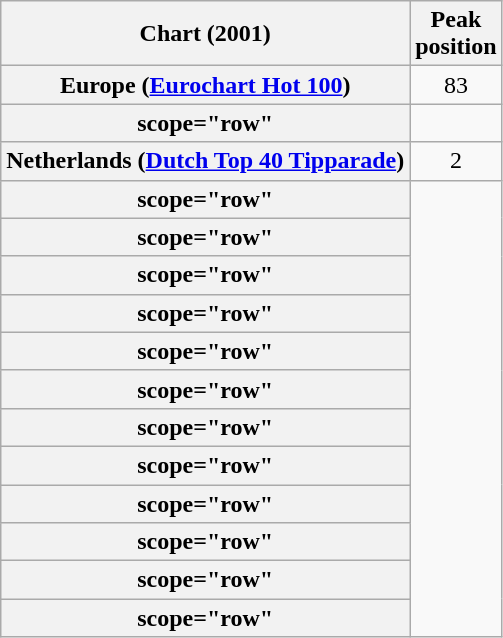<table class="wikitable sortable plainrowheaders" style="text-align:center;">
<tr>
<th scope="col">Chart (2001)</th>
<th scope="col">Peak<br>position</th>
</tr>
<tr>
<th scope="row">Europe (<a href='#'>Eurochart Hot 100</a>)</th>
<td>83</td>
</tr>
<tr>
<th>scope="row"</th>
</tr>
<tr>
<th scope="row">Netherlands (<a href='#'>Dutch Top 40 Tipparade</a>)</th>
<td>2</td>
</tr>
<tr>
<th>scope="row"</th>
</tr>
<tr>
<th>scope="row"</th>
</tr>
<tr>
<th>scope="row"</th>
</tr>
<tr>
<th>scope="row"</th>
</tr>
<tr>
<th>scope="row"</th>
</tr>
<tr>
<th>scope="row"</th>
</tr>
<tr>
<th>scope="row"</th>
</tr>
<tr>
<th>scope="row"</th>
</tr>
<tr>
<th>scope="row"</th>
</tr>
<tr>
<th>scope="row"</th>
</tr>
<tr>
<th>scope="row"</th>
</tr>
<tr>
<th>scope="row"</th>
</tr>
</table>
